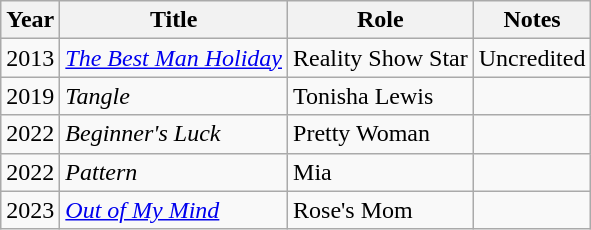<table class="wikitable sortable">
<tr>
<th>Year</th>
<th>Title</th>
<th>Role</th>
<th class="unsortable">Notes</th>
</tr>
<tr>
<td>2013</td>
<td data-sort-value="Best Man Holiday, The"><em><a href='#'>The Best Man Holiday</a></em></td>
<td>Reality Show Star</td>
<td>Uncredited</td>
</tr>
<tr>
<td>2019</td>
<td><em>Tangle</em></td>
<td>Tonisha Lewis</td>
<td></td>
</tr>
<tr>
<td>2022</td>
<td><em>Beginner's Luck</em></td>
<td>Pretty Woman</td>
<td></td>
</tr>
<tr>
<td>2022</td>
<td><em>Pattern</em></td>
<td>Mia</td>
<td></td>
</tr>
<tr>
<td>2023</td>
<td><em><a href='#'>Out of My Mind</a></em></td>
<td>Rose's Mom</td>
<td></td>
</tr>
</table>
